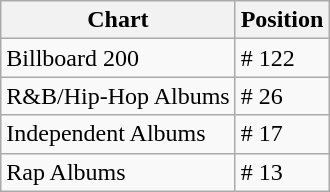<table class="wikitable">
<tr>
<th align="left">Chart</th>
<th align="left">Position</th>
</tr>
<tr>
<td align="left">Billboard 200</td>
<td align="left"># 122</td>
</tr>
<tr>
<td align="left">R&B/Hip-Hop Albums</td>
<td align="left"># 26</td>
</tr>
<tr>
<td align="left">Independent Albums</td>
<td align="left"># 17</td>
</tr>
<tr>
<td align="left">Rap Albums</td>
<td align="left"># 13</td>
</tr>
</table>
